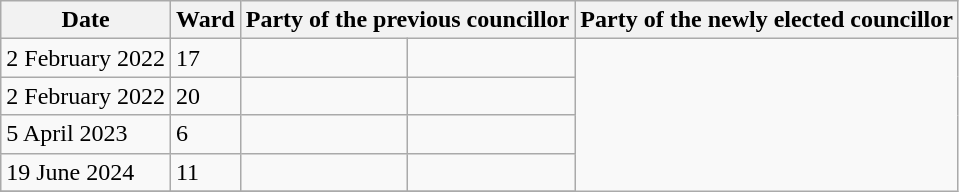<table class="wikitable">
<tr>
<th>Date</th>
<th>Ward</th>
<th colspan=2>Party of the previous councillor</th>
<th colspan=2>Party of the newly elected councillor</th>
</tr>
<tr>
<td>2 February 2022</td>
<td>17</td>
<td></td>
<td></td>
</tr>
<tr>
<td>2 February 2022</td>
<td>20</td>
<td></td>
<td></td>
</tr>
<tr>
<td>5 April 2023</td>
<td>6</td>
<td></td>
<td></td>
</tr>
<tr>
<td>19 June 2024</td>
<td>11</td>
<td></td>
<td></td>
</tr>
<tr>
</tr>
</table>
